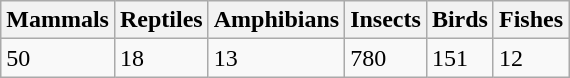<table class="wikitable">
<tr>
<th>Mammals</th>
<th>Reptiles</th>
<th>Amphibians</th>
<th>Insects</th>
<th>Birds</th>
<th>Fishes</th>
</tr>
<tr>
<td>50</td>
<td>18</td>
<td>13</td>
<td>780</td>
<td>151</td>
<td>12</td>
</tr>
</table>
